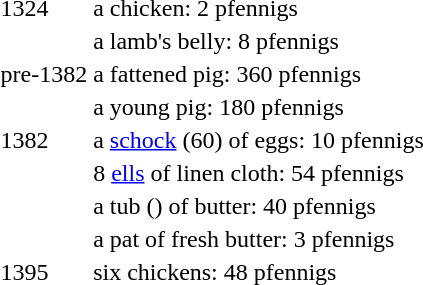<table>
<tr>
<td>1324</td>
<td>a chicken: 2 pfennigs</td>
</tr>
<tr>
<td></td>
<td>a lamb's belly: 8 pfennigs</td>
</tr>
<tr>
<td>pre-1382</td>
<td>a fattened pig: 360 pfennigs</td>
</tr>
<tr>
<td></td>
<td>a young pig: 180 pfennigs</td>
</tr>
<tr>
<td>1382</td>
<td>a <a href='#'>schock</a> (60) of eggs: 10 pfennigs</td>
</tr>
<tr>
<td></td>
<td>8 <a href='#'>ells</a> of linen cloth: 54 pfennigs</td>
</tr>
<tr>
<td></td>
<td>a tub () of butter: 40 pfennigs</td>
</tr>
<tr>
<td></td>
<td>a pat of fresh butter: 3 pfennigs</td>
</tr>
<tr>
<td>1395</td>
<td>six chickens: 48 pfennigs</td>
</tr>
</table>
